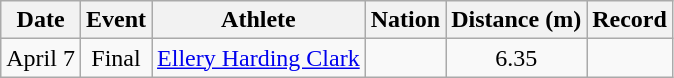<table class="wikitable sortable" style="text-align:center" style=text-align:center>
<tr>
<th>Date</th>
<th>Event</th>
<th>Athlete</th>
<th>Nation</th>
<th>Distance (m)</th>
<th>Record</th>
</tr>
<tr>
<td>April 7</td>
<td>Final</td>
<td align=left><a href='#'>Ellery Harding Clark</a></td>
<td align=left></td>
<td>6.35</td>
<td></td>
</tr>
</table>
